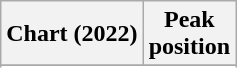<table class="wikitable sortable plainrowheaders">
<tr>
<th scope="col">Chart (2022)</th>
<th scope="col">Peak<br>position</th>
</tr>
<tr>
</tr>
<tr>
</tr>
<tr>
</tr>
</table>
